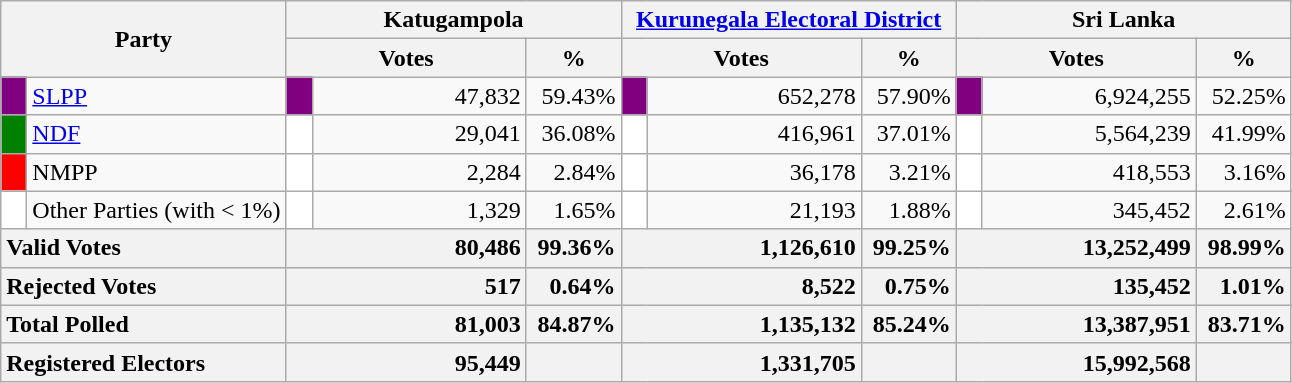<table class="wikitable">
<tr>
<th colspan="2" width="144px"rowspan="2">Party</th>
<th colspan="3" width="216px">Katugampola</th>
<th colspan="3" width="216px"><a href='#'>Kurunegala Electoral District</a></th>
<th colspan="3" width="216px">Sri Lanka</th>
</tr>
<tr>
<th colspan="2" width="144px">Votes</th>
<th>%</th>
<th colspan="2" width="144px">Votes</th>
<th>%</th>
<th colspan="2" width="144px">Votes</th>
<th>%</th>
</tr>
<tr>
<td style="background-color:purple;" width="10px"></td>
<td style="text-align:left;"><a href='#'>SLPP</a></td>
<td style="background-color:purple;" width="10px"></td>
<td style="text-align:right;">47,832</td>
<td style="text-align:right;">59.43%</td>
<td style="background-color:purple;" width="10px"></td>
<td style="text-align:right;">652,278</td>
<td style="text-align:right;">57.90%</td>
<td style="background-color:purple;" width="10px"></td>
<td style="text-align:right;">6,924,255</td>
<td style="text-align:right;">52.25%</td>
</tr>
<tr>
<td style="background-color:green;" width="10px"></td>
<td style="text-align:left;"><a href='#'>NDF</a></td>
<td style="background-color:white;" width="10px"></td>
<td style="text-align:right;">29,041</td>
<td style="text-align:right;">36.08%</td>
<td style="background-color:white;" width="10px"></td>
<td style="text-align:right;">416,961</td>
<td style="text-align:right;">37.01%</td>
<td style="background-color:white;" width="10px"></td>
<td style="text-align:right;">5,564,239</td>
<td style="text-align:right;">41.99%</td>
</tr>
<tr>
<td style="background-color:red;" width="10px"></td>
<td style="text-align:left;">NMPP</td>
<td style="background-color:white;" width="10px"></td>
<td style="text-align:right;">2,284</td>
<td style="text-align:right;">2.84%</td>
<td style="background-color:white;" width="10px"></td>
<td style="text-align:right;">36,178</td>
<td style="text-align:right;">3.21%</td>
<td style="background-color:white;" width="10px"></td>
<td style="text-align:right;">418,553</td>
<td style="text-align:right;">3.16%</td>
</tr>
<tr>
<td style="background-color:white;" width="10px"></td>
<td style="text-align:left;">Other Parties (with < 1%)</td>
<td style="background-color:white;" width="10px"></td>
<td style="text-align:right;">1,329</td>
<td style="text-align:right;">1.65%</td>
<td style="background-color:white;" width="10px"></td>
<td style="text-align:right;">21,193</td>
<td style="text-align:right;">1.88%</td>
<td style="background-color:white;" width="10px"></td>
<td style="text-align:right;">345,452</td>
<td style="text-align:right;">2.61%</td>
</tr>
<tr>
<th colspan="2" width="144px"style="text-align:left;">Valid Votes</th>
<th style="text-align:right;"colspan="2" width="144px">80,486</th>
<th style="text-align:right;">99.36%</th>
<th style="text-align:right;"colspan="2" width="144px">1,126,610</th>
<th style="text-align:right;">99.25%</th>
<th style="text-align:right;"colspan="2" width="144px">13,252,499</th>
<th style="text-align:right;">98.99%</th>
</tr>
<tr>
<th colspan="2" width="144px"style="text-align:left;">Rejected Votes</th>
<th style="text-align:right;"colspan="2" width="144px">517</th>
<th style="text-align:right;">0.64%</th>
<th style="text-align:right;"colspan="2" width="144px">8,522</th>
<th style="text-align:right;">0.75%</th>
<th style="text-align:right;"colspan="2" width="144px">135,452</th>
<th style="text-align:right;">1.01%</th>
</tr>
<tr>
<th colspan="2" width="144px"style="text-align:left;">Total Polled</th>
<th style="text-align:right;"colspan="2" width="144px">81,003</th>
<th style="text-align:right;">84.87%</th>
<th style="text-align:right;"colspan="2" width="144px">1,135,132</th>
<th style="text-align:right;">85.24%</th>
<th style="text-align:right;"colspan="2" width="144px">13,387,951</th>
<th style="text-align:right;">83.71%</th>
</tr>
<tr>
<th colspan="2" width="144px"style="text-align:left;">Registered Electors</th>
<th style="text-align:right;"colspan="2" width="144px">95,449</th>
<th></th>
<th style="text-align:right;"colspan="2" width="144px">1,331,705</th>
<th></th>
<th style="text-align:right;"colspan="2" width="144px">15,992,568</th>
<th></th>
</tr>
</table>
